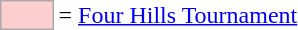<table style="background:transparent;">
<tr>
<td style="background-color:#ffcfcf; border:1px solid #aaaaaa; width:2em;"></td>
<td>= <a href='#'>Four Hills Tournament</a></td>
</tr>
</table>
